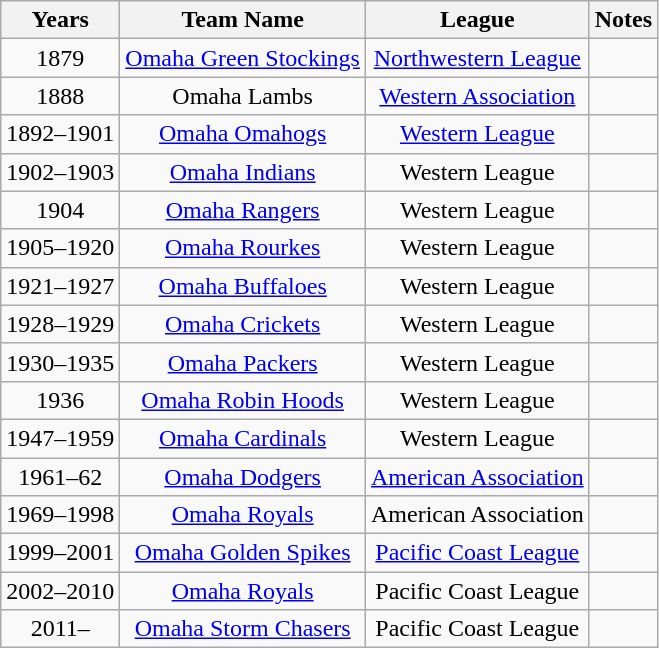<table class="wikitable" style="text-align:center">
<tr>
<th>Years</th>
<th>Team Name</th>
<th>League</th>
<th>Notes</th>
</tr>
<tr>
<td>1879</td>
<td><a href='#'>Omaha Green Stockings</a></td>
<td><a href='#'>Northwestern League</a></td>
<td></td>
</tr>
<tr>
<td>1888</td>
<td>Omaha Lambs</td>
<td><a href='#'>Western Association</a></td>
<td></td>
</tr>
<tr>
<td>1892–1901</td>
<td><a href='#'>Omaha Omahogs</a></td>
<td><a href='#'>Western League</a></td>
<td></td>
</tr>
<tr>
<td>1902–1903</td>
<td><a href='#'>Omaha Indians</a></td>
<td>Western League</td>
<td></td>
</tr>
<tr>
<td>1904</td>
<td><a href='#'>Omaha Rangers</a></td>
<td>Western League</td>
<td></td>
</tr>
<tr>
<td>1905–1920</td>
<td><a href='#'>Omaha Rourkes</a></td>
<td>Western League</td>
<td></td>
</tr>
<tr>
<td>1921–1927</td>
<td><a href='#'>Omaha Buffaloes</a></td>
<td>Western League</td>
<td></td>
</tr>
<tr>
<td>1928–1929</td>
<td><a href='#'>Omaha Crickets</a></td>
<td>Western League</td>
<td></td>
</tr>
<tr>
<td>1930–1935</td>
<td><a href='#'>Omaha Packers</a></td>
<td>Western League</td>
<td></td>
</tr>
<tr>
<td>1936</td>
<td><a href='#'>Omaha Robin Hoods</a></td>
<td>Western League</td>
<td></td>
</tr>
<tr>
<td>1947–1959</td>
<td><a href='#'>Omaha Cardinals</a></td>
<td>Western League</td>
<td></td>
</tr>
<tr>
<td>1961–62</td>
<td><a href='#'>Omaha Dodgers</a></td>
<td><a href='#'>American Association</a></td>
<td></td>
</tr>
<tr>
<td>1969–1998</td>
<td><a href='#'>Omaha Royals</a></td>
<td>American Association</td>
<td></td>
</tr>
<tr>
<td>1999–2001</td>
<td><a href='#'>Omaha Golden Spikes</a></td>
<td><a href='#'>Pacific Coast League</a></td>
<td></td>
</tr>
<tr>
<td>2002–2010</td>
<td><a href='#'>Omaha Royals</a></td>
<td>Pacific Coast League</td>
<td></td>
</tr>
<tr>
<td>2011–</td>
<td><a href='#'>Omaha Storm Chasers</a></td>
<td>Pacific Coast League</td>
<td></td>
</tr>
</table>
